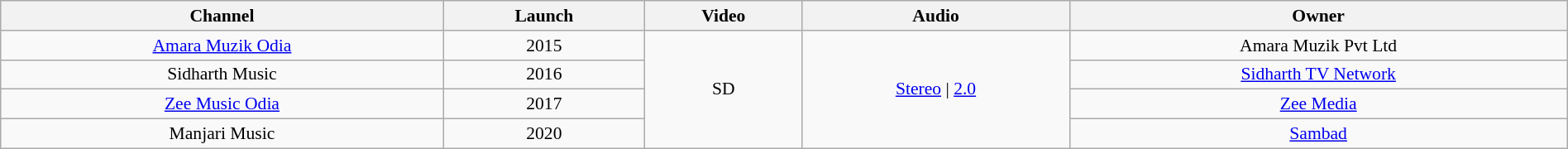<table class="wikitable sortable" style="border-collapse:collapse; font-size: 90%; text-align:center" width="100%">
<tr>
<th>Channel</th>
<th>Launch</th>
<th>Video</th>
<th>Audio</th>
<th>Owner</th>
</tr>
<tr>
<td><a href='#'>Amara Muzik Odia</a></td>
<td>2015</td>
<td rowspan="4">SD</td>
<td rowspan="4"><a href='#'>Stereo</a> | <a href='#'>2.0</a></td>
<td>Amara Muzik Pvt Ltd</td>
</tr>
<tr>
<td>Sidharth Music</td>
<td>2016</td>
<td><a href='#'>Sidharth TV Network</a></td>
</tr>
<tr>
<td><a href='#'>Zee Music Odia</a></td>
<td>2017</td>
<td><a href='#'>Zee Media</a></td>
</tr>
<tr>
<td>Manjari Music</td>
<td>2020</td>
<td><a href='#'>Sambad</a></td>
</tr>
</table>
